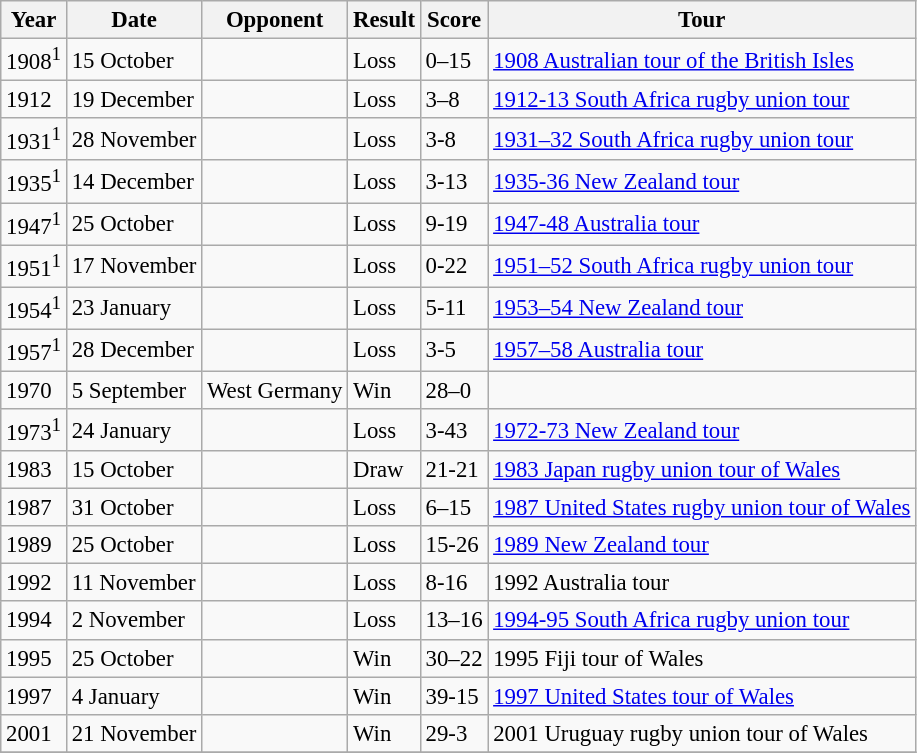<table class="wikitable" style="font-size: 95%;">
<tr>
<th>Year</th>
<th>Date</th>
<th>Opponent</th>
<th>Result</th>
<th>Score</th>
<th>Tour</th>
</tr>
<tr>
<td>1908<sup>1</sup></td>
<td>15 October</td>
<td></td>
<td>Loss</td>
<td>0–15</td>
<td><a href='#'>1908 Australian tour of the British Isles</a></td>
</tr>
<tr>
<td>1912</td>
<td>19 December</td>
<td></td>
<td>Loss</td>
<td>3–8</td>
<td><a href='#'>1912-13 South Africa rugby union tour</a></td>
</tr>
<tr>
<td>1931<sup>1</sup></td>
<td>28 November</td>
<td></td>
<td>Loss</td>
<td>3-8</td>
<td><a href='#'>1931–32 South Africa rugby union tour</a></td>
</tr>
<tr>
<td>1935<sup>1</sup></td>
<td>14 December</td>
<td></td>
<td>Loss</td>
<td>3-13</td>
<td><a href='#'>1935-36 New Zealand tour</a></td>
</tr>
<tr>
<td>1947<sup>1</sup></td>
<td>25 October</td>
<td></td>
<td>Loss</td>
<td>9-19</td>
<td><a href='#'>1947-48 Australia tour</a></td>
</tr>
<tr>
<td>1951<sup>1</sup></td>
<td>17 November</td>
<td></td>
<td>Loss</td>
<td>0-22</td>
<td><a href='#'>1951–52 South Africa rugby union tour</a></td>
</tr>
<tr>
<td>1954<sup>1</sup></td>
<td>23 January</td>
<td></td>
<td>Loss</td>
<td>5-11</td>
<td><a href='#'>1953–54 New Zealand tour</a></td>
</tr>
<tr>
<td>1957<sup>1</sup></td>
<td>28 December</td>
<td></td>
<td>Loss</td>
<td>3-5</td>
<td><a href='#'>1957–58 Australia tour</a></td>
</tr>
<tr>
<td>1970</td>
<td>5 September</td>
<td> West Germany</td>
<td>Win</td>
<td>28–0</td>
<td></td>
</tr>
<tr>
<td>1973<sup>1</sup></td>
<td>24 January</td>
<td></td>
<td>Loss</td>
<td>3-43</td>
<td><a href='#'>1972-73 New Zealand tour</a></td>
</tr>
<tr>
<td>1983</td>
<td>15 October</td>
<td></td>
<td>Draw</td>
<td>21-21</td>
<td><a href='#'>1983 Japan rugby union tour of Wales</a></td>
</tr>
<tr>
<td>1987</td>
<td>31 October</td>
<td></td>
<td>Loss</td>
<td>6–15</td>
<td><a href='#'>1987 United States rugby union tour of Wales</a></td>
</tr>
<tr>
<td>1989</td>
<td>25 October</td>
<td></td>
<td>Loss</td>
<td>15-26</td>
<td><a href='#'>1989 New Zealand tour</a></td>
</tr>
<tr>
<td>1992</td>
<td>11 November</td>
<td></td>
<td>Loss</td>
<td>8-16</td>
<td>1992 Australia tour</td>
</tr>
<tr>
<td>1994</td>
<td>2 November</td>
<td></td>
<td>Loss</td>
<td>13–16</td>
<td><a href='#'>1994-95 South Africa rugby union tour</a></td>
</tr>
<tr>
<td>1995</td>
<td>25 October</td>
<td></td>
<td>Win</td>
<td>30–22</td>
<td>1995 Fiji tour of Wales</td>
</tr>
<tr>
<td>1997</td>
<td>4 January</td>
<td></td>
<td>Win</td>
<td>39-15</td>
<td><a href='#'>1997 United States tour of Wales</a></td>
</tr>
<tr>
<td>2001</td>
<td>21 November</td>
<td></td>
<td>Win</td>
<td>29-3</td>
<td>2001 Uruguay rugby union tour of Wales</td>
</tr>
<tr>
</tr>
</table>
